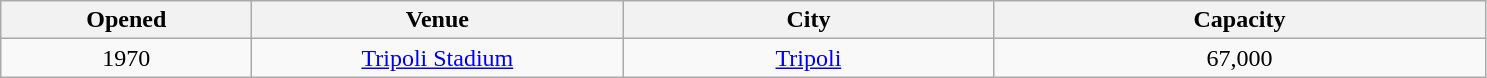<table class="sortable wikitable" style="text-align:center;">
<tr>
<th scope="col" style="width:10em;">Opened</th>
<th scope="col" style="width:15em;">Venue</th>
<th scope="col" style="width:15em;">City</th>
<th scope="col" style="width:20em;">Capacity</th>
</tr>
<tr>
<td>1970</td>
<td><a href='#'>Tripoli Stadium</a></td>
<td><a href='#'>Tripoli</a></td>
<td>67,000</td>
</tr>
</table>
